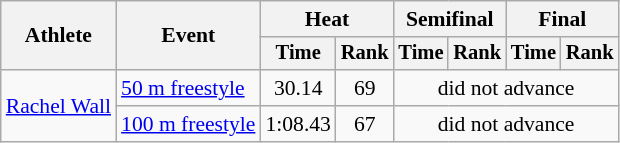<table class=wikitable style=font-size:90%>
<tr>
<th rowspan=2>Athlete</th>
<th rowspan=2>Event</th>
<th colspan=2>Heat</th>
<th colspan=2>Semifinal</th>
<th colspan=2>Final</th>
</tr>
<tr style=font-size:95%>
<th>Time</th>
<th>Rank</th>
<th>Time</th>
<th>Rank</th>
<th>Time</th>
<th>Rank</th>
</tr>
<tr align=center>
<td align=left rowspan=2><a href='#'>Rachel Wall</a></td>
<td align=left><a href='#'>50 m freestyle</a></td>
<td>30.14</td>
<td>69</td>
<td colspan=4>did not advance</td>
</tr>
<tr align=center>
<td align=left><a href='#'>100 m freestyle</a></td>
<td>1:08.43</td>
<td>67</td>
<td colspan=4>did not advance</td>
</tr>
</table>
